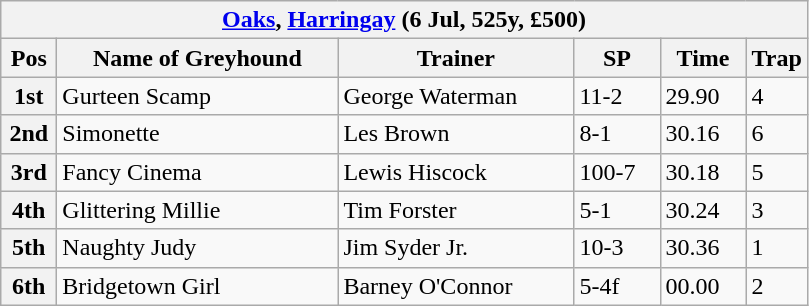<table class="wikitable">
<tr>
<th colspan="6"><a href='#'>Oaks</a>, <a href='#'>Harringay</a> (6 Jul, 525y, £500) </th>
</tr>
<tr>
<th width=30>Pos</th>
<th width=180>Name of Greyhound</th>
<th width=150>Trainer</th>
<th width=50>SP</th>
<th width=50>Time</th>
<th width=30>Trap</th>
</tr>
<tr>
<th>1st</th>
<td>Gurteen Scamp</td>
<td>George Waterman</td>
<td>11-2</td>
<td>29.90</td>
<td>4</td>
</tr>
<tr>
<th>2nd</th>
<td>Simonette</td>
<td>Les Brown</td>
<td>8-1</td>
<td>30.16</td>
<td>6</td>
</tr>
<tr>
<th>3rd</th>
<td>Fancy Cinema</td>
<td>Lewis Hiscock</td>
<td>100-7</td>
<td>30.18</td>
<td>5</td>
</tr>
<tr>
<th>4th</th>
<td>Glittering Millie</td>
<td>Tim Forster</td>
<td>5-1</td>
<td>30.24</td>
<td>3</td>
</tr>
<tr>
<th>5th</th>
<td>Naughty Judy</td>
<td>Jim Syder Jr.</td>
<td>10-3</td>
<td>30.36</td>
<td>1</td>
</tr>
<tr>
<th>6th</th>
<td>Bridgetown Girl</td>
<td>Barney O'Connor</td>
<td>5-4f</td>
<td>00.00</td>
<td>2</td>
</tr>
</table>
